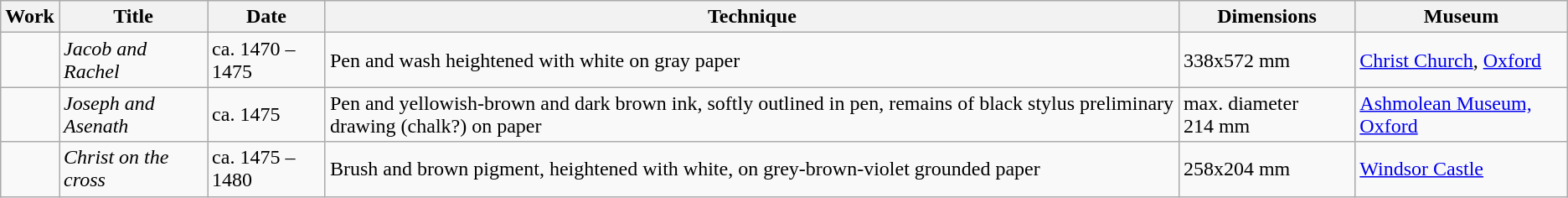<table class="wikitable">
<tr>
<th><strong>Work</strong></th>
<th><strong>Title</strong></th>
<th><strong>Date</strong></th>
<th><strong>Technique</strong></th>
<th><strong>Dimensions</strong></th>
<th><strong>Museum</strong></th>
</tr>
<tr>
<td></td>
<td><em>Jacob and Rachel</em></td>
<td>ca. 1470 – 1475</td>
<td>Pen and wash heightened with white on gray paper</td>
<td>338x572 mm</td>
<td><a href='#'>Christ Church</a>, <a href='#'>Oxford</a></td>
</tr>
<tr>
<td></td>
<td><em>Joseph and Asenath</em></td>
<td>ca. 1475</td>
<td>Pen and yellowish-brown and dark brown ink, softly outlined in pen, remains of black stylus preliminary drawing (chalk?) on paper</td>
<td>max. diameter 214 mm</td>
<td><a href='#'>Ashmolean Museum, Oxford</a></td>
</tr>
<tr>
<td></td>
<td><em>Christ on the cross</em></td>
<td>ca. 1475 – 1480</td>
<td>Brush and brown pigment, heightened with white, on grey-brown-violet grounded paper</td>
<td>258x204 mm</td>
<td><a href='#'>Windsor Castle</a></td>
</tr>
</table>
